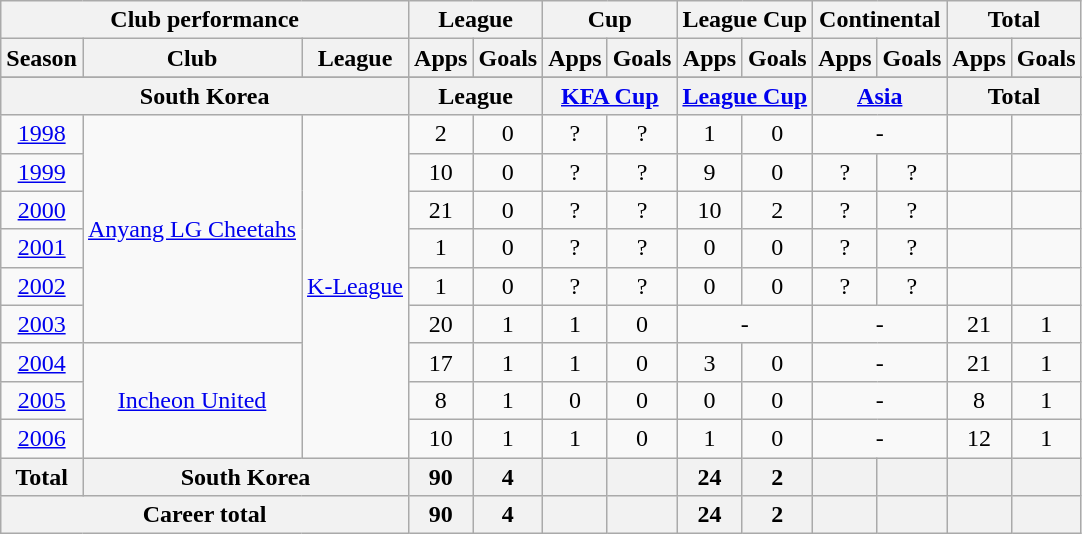<table class="wikitable" style="text-align:center">
<tr>
<th colspan=3>Club performance</th>
<th colspan=2>League</th>
<th colspan=2>Cup</th>
<th colspan=2>League Cup</th>
<th colspan=2>Continental</th>
<th colspan=2>Total</th>
</tr>
<tr>
<th>Season</th>
<th>Club</th>
<th>League</th>
<th>Apps</th>
<th>Goals</th>
<th>Apps</th>
<th>Goals</th>
<th>Apps</th>
<th>Goals</th>
<th>Apps</th>
<th>Goals</th>
<th>Apps</th>
<th>Goals</th>
</tr>
<tr>
</tr>
<tr>
<th colspan=3>South Korea</th>
<th colspan=2>League</th>
<th colspan=2><a href='#'>KFA Cup</a></th>
<th colspan=2><a href='#'>League Cup</a></th>
<th colspan=2><a href='#'>Asia</a></th>
<th colspan=2>Total</th>
</tr>
<tr>
<td><a href='#'>1998</a></td>
<td rowspan="6"><a href='#'>Anyang LG Cheetahs</a></td>
<td rowspan="9"><a href='#'>K-League</a></td>
<td>2</td>
<td>0</td>
<td>?</td>
<td>?</td>
<td>1</td>
<td>0</td>
<td colspan="2">-</td>
<td></td>
<td></td>
</tr>
<tr>
<td><a href='#'>1999</a></td>
<td>10</td>
<td>0</td>
<td>?</td>
<td>?</td>
<td>9</td>
<td>0</td>
<td>?</td>
<td>?</td>
<td></td>
<td></td>
</tr>
<tr>
<td><a href='#'>2000</a></td>
<td>21</td>
<td>0</td>
<td>?</td>
<td>?</td>
<td>10</td>
<td>2</td>
<td>?</td>
<td>?</td>
<td></td>
<td></td>
</tr>
<tr>
<td><a href='#'>2001</a></td>
<td>1</td>
<td>0</td>
<td>?</td>
<td>?</td>
<td>0</td>
<td>0</td>
<td>?</td>
<td>?</td>
<td></td>
<td></td>
</tr>
<tr>
<td><a href='#'>2002</a></td>
<td>1</td>
<td>0</td>
<td>?</td>
<td>?</td>
<td>0</td>
<td>0</td>
<td>?</td>
<td>?</td>
<td></td>
<td></td>
</tr>
<tr>
<td><a href='#'>2003</a></td>
<td>20</td>
<td>1</td>
<td>1</td>
<td>0</td>
<td colspan="2">-</td>
<td colspan="2">-</td>
<td>21</td>
<td>1</td>
</tr>
<tr>
<td><a href='#'>2004</a></td>
<td rowspan="3"><a href='#'>Incheon United</a></td>
<td>17</td>
<td>1</td>
<td>1</td>
<td>0</td>
<td>3</td>
<td>0</td>
<td colspan="2">-</td>
<td>21</td>
<td>1</td>
</tr>
<tr>
<td><a href='#'>2005</a></td>
<td>8</td>
<td>1</td>
<td>0</td>
<td>0</td>
<td>0</td>
<td>0</td>
<td colspan="2">-</td>
<td>8</td>
<td>1</td>
</tr>
<tr>
<td><a href='#'>2006</a></td>
<td>10</td>
<td>1</td>
<td>1</td>
<td>0</td>
<td>1</td>
<td>0</td>
<td colspan="2">-</td>
<td>12</td>
<td>1</td>
</tr>
<tr>
<th rowspan=1>Total</th>
<th colspan=2>South Korea</th>
<th>90</th>
<th>4</th>
<th></th>
<th></th>
<th>24</th>
<th>2</th>
<th></th>
<th></th>
<th></th>
<th></th>
</tr>
<tr>
<th colspan=3>Career total</th>
<th>90</th>
<th>4</th>
<th></th>
<th></th>
<th>24</th>
<th>2</th>
<th></th>
<th></th>
<th></th>
<th></th>
</tr>
</table>
